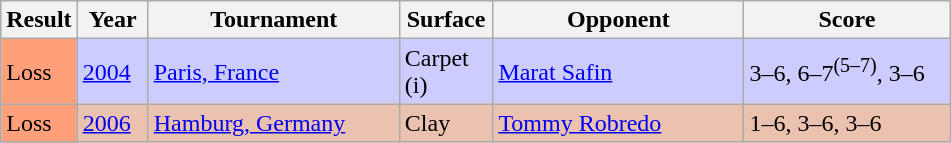<table class="sortable wikitable">
<tr>
<th style="width:40px">Result</th>
<th style="width:40px">Year</th>
<th style="width:160px">Tournament</th>
<th style="width:55px">Surface</th>
<th style="width:160px">Opponent</th>
<th style="width:130px" class="unsortable">Score</th>
</tr>
<tr bgcolor=CCCCFF>
<td style="background:#ffa07a;">Loss</td>
<td><a href='#'>2004</a></td>
<td><a href='#'>Paris, France</a></td>
<td>Carpet (i)</td>
<td> <a href='#'>Marat Safin</a></td>
<td>3–6, 6–7<sup>(5–7)</sup>, 3–6</td>
</tr>
<tr bgcolor=ebc2af>
<td style="background:#ffa07a;">Loss</td>
<td><a href='#'>2006</a></td>
<td><a href='#'>Hamburg, Germany</a></td>
<td>Clay</td>
<td> <a href='#'>Tommy Robredo</a></td>
<td>1–6, 3–6, 3–6</td>
</tr>
</table>
